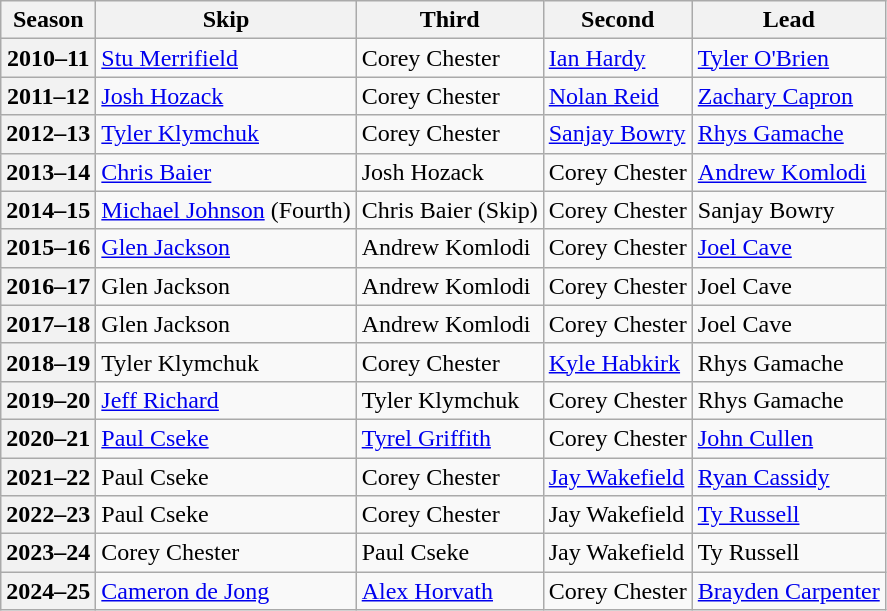<table class="wikitable">
<tr>
<th scope="col">Season</th>
<th scope="col">Skip</th>
<th scope="col">Third</th>
<th scope="col">Second</th>
<th scope="col">Lead</th>
</tr>
<tr>
<th scope="row">2010–11</th>
<td><a href='#'>Stu Merrifield</a></td>
<td>Corey Chester</td>
<td><a href='#'>Ian Hardy</a></td>
<td><a href='#'>Tyler O'Brien</a></td>
</tr>
<tr>
<th scope="row">2011–12</th>
<td><a href='#'>Josh Hozack</a></td>
<td>Corey Chester</td>
<td><a href='#'>Nolan Reid</a></td>
<td><a href='#'>Zachary Capron</a></td>
</tr>
<tr>
<th scope="row">2012–13</th>
<td><a href='#'>Tyler Klymchuk</a></td>
<td>Corey Chester</td>
<td><a href='#'>Sanjay Bowry</a></td>
<td><a href='#'>Rhys Gamache</a></td>
</tr>
<tr>
<th scope="row">2013–14</th>
<td><a href='#'>Chris Baier</a></td>
<td>Josh Hozack</td>
<td>Corey Chester</td>
<td><a href='#'>Andrew Komlodi</a></td>
</tr>
<tr>
<th scope="row">2014–15</th>
<td><a href='#'>Michael Johnson</a> (Fourth)</td>
<td>Chris Baier (Skip)</td>
<td>Corey Chester</td>
<td>Sanjay Bowry</td>
</tr>
<tr>
<th scope="row">2015–16</th>
<td><a href='#'>Glen Jackson</a></td>
<td>Andrew Komlodi</td>
<td>Corey Chester</td>
<td><a href='#'>Joel Cave</a></td>
</tr>
<tr>
<th scope="row">2016–17</th>
<td>Glen Jackson</td>
<td>Andrew Komlodi</td>
<td>Corey Chester</td>
<td>Joel Cave</td>
</tr>
<tr>
<th scope="row">2017–18</th>
<td>Glen Jackson</td>
<td>Andrew Komlodi</td>
<td>Corey Chester</td>
<td>Joel Cave</td>
</tr>
<tr>
<th scope="row">2018–19</th>
<td>Tyler Klymchuk</td>
<td>Corey Chester</td>
<td><a href='#'>Kyle Habkirk</a></td>
<td>Rhys Gamache</td>
</tr>
<tr>
<th scope="row">2019–20</th>
<td><a href='#'>Jeff Richard</a></td>
<td>Tyler Klymchuk</td>
<td>Corey Chester</td>
<td>Rhys Gamache</td>
</tr>
<tr>
<th scope="row">2020–21</th>
<td><a href='#'>Paul Cseke</a></td>
<td><a href='#'>Tyrel Griffith</a></td>
<td>Corey Chester</td>
<td><a href='#'>John Cullen</a></td>
</tr>
<tr>
<th scope="row">2021–22</th>
<td>Paul Cseke</td>
<td>Corey Chester</td>
<td><a href='#'>Jay Wakefield</a></td>
<td><a href='#'>Ryan Cassidy</a></td>
</tr>
<tr>
<th scope="row">2022–23</th>
<td>Paul Cseke</td>
<td>Corey Chester</td>
<td>Jay Wakefield</td>
<td><a href='#'>Ty Russell</a></td>
</tr>
<tr>
<th scope="row">2023–24</th>
<td>Corey Chester</td>
<td>Paul Cseke</td>
<td>Jay Wakefield</td>
<td>Ty Russell</td>
</tr>
<tr>
<th scope="row">2024–25</th>
<td><a href='#'>Cameron de Jong</a></td>
<td><a href='#'>Alex Horvath</a></td>
<td>Corey Chester</td>
<td><a href='#'>Brayden Carpenter</a></td>
</tr>
</table>
